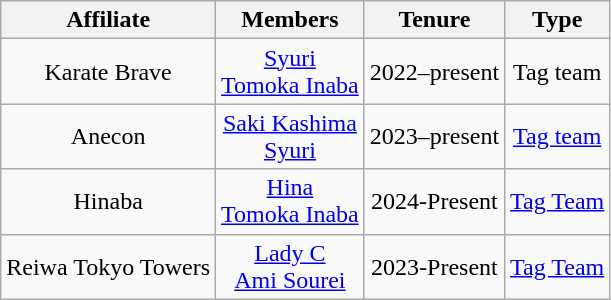<table class="wikitable sortable" style="text-align:center;">
<tr>
<th>Affiliate</th>
<th>Members</th>
<th>Tenure</th>
<th>Type</th>
</tr>
<tr>
<td>Karate Brave</td>
<td><a href='#'>Syuri</a><br><a href='#'>Tomoka Inaba</a></td>
<td>2022–present</td>
<td>Tag team</td>
</tr>
<tr>
<td>Anecon</td>
<td><a href='#'>Saki Kashima</a><br><a href='#'>Syuri</a></td>
<td>2023–present</td>
<td><a href='#'>Tag team</a></td>
</tr>
<tr>
<td>Hinaba</td>
<td><a href='#'>Hina</a><br><a href='#'>Tomoka Inaba</a></td>
<td>2024-Present</td>
<td><a href='#'>Tag Team</a></td>
</tr>
<tr>
<td>Reiwa Tokyo Towers</td>
<td><a href='#'>Lady C</a><br><a href='#'>Ami Sourei</a></td>
<td>2023-Present</td>
<td><a href='#'>Tag Team</a></td>
</tr>
</table>
